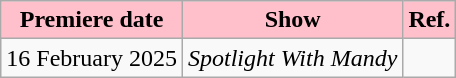<table class="wikitable sortable">
<tr>
<th style="background:Pink;">Premiere date</th>
<th style="background:Pink;">Show</th>
<th style="background:Pink;">Ref.</th>
</tr>
<tr>
<td>16 February 2025</td>
<td><em>Spotlight With Mandy</em></td>
<td></td>
</tr>
</table>
